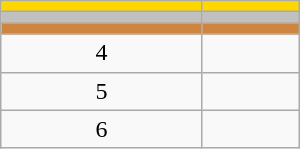<table class="wikitable" style="width:200px;">
<tr style="background:gold;">
<td align=center></td>
<td></td>
</tr>
<tr style="background:silver;">
<td align=center></td>
<td></td>
</tr>
<tr style="background:peru;">
<td align=center></td>
<td></td>
</tr>
<tr>
<td align=center>4</td>
<td></td>
</tr>
<tr>
<td align=center>5</td>
<td></td>
</tr>
<tr>
<td align=center>6</td>
<td></td>
</tr>
</table>
